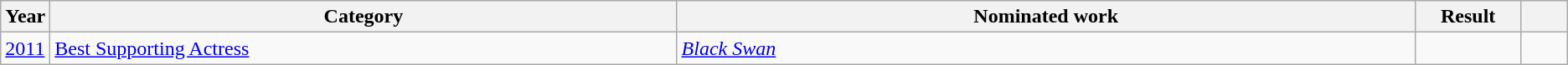<table class="wikitable sortable">
<tr>
<th scope="col" style="width:1em;">Year</th>
<th scope="col" style="width:33em;">Category</th>
<th scope="col" style="width:39em;">Nominated work</th>
<th scope="col" style="width:5em;">Result</th>
<th scope="col" style="width:2em;" class="unsortable"></th>
</tr>
<tr>
<td><a href='#'>2011</a></td>
<td><a href='#'>Best Supporting Actress</a></td>
<td><em><a href='#'>Black Swan</a></em></td>
<td></td>
<td style="text-align:center;"></td>
</tr>
</table>
